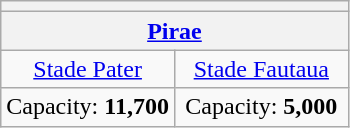<table class="wikitable" style="text-align:center">
<tr>
<th colspan=2></th>
</tr>
<tr>
<th colspan=2><a href='#'>Pirae</a></th>
</tr>
<tr>
<td width=50%><a href='#'>Stade Pater</a></td>
<td><a href='#'>Stade Fautaua</a></td>
</tr>
<tr>
<td>Capacity: <strong>11,700</strong></td>
<td>Capacity: <strong>5,000</strong></td>
</tr>
</table>
